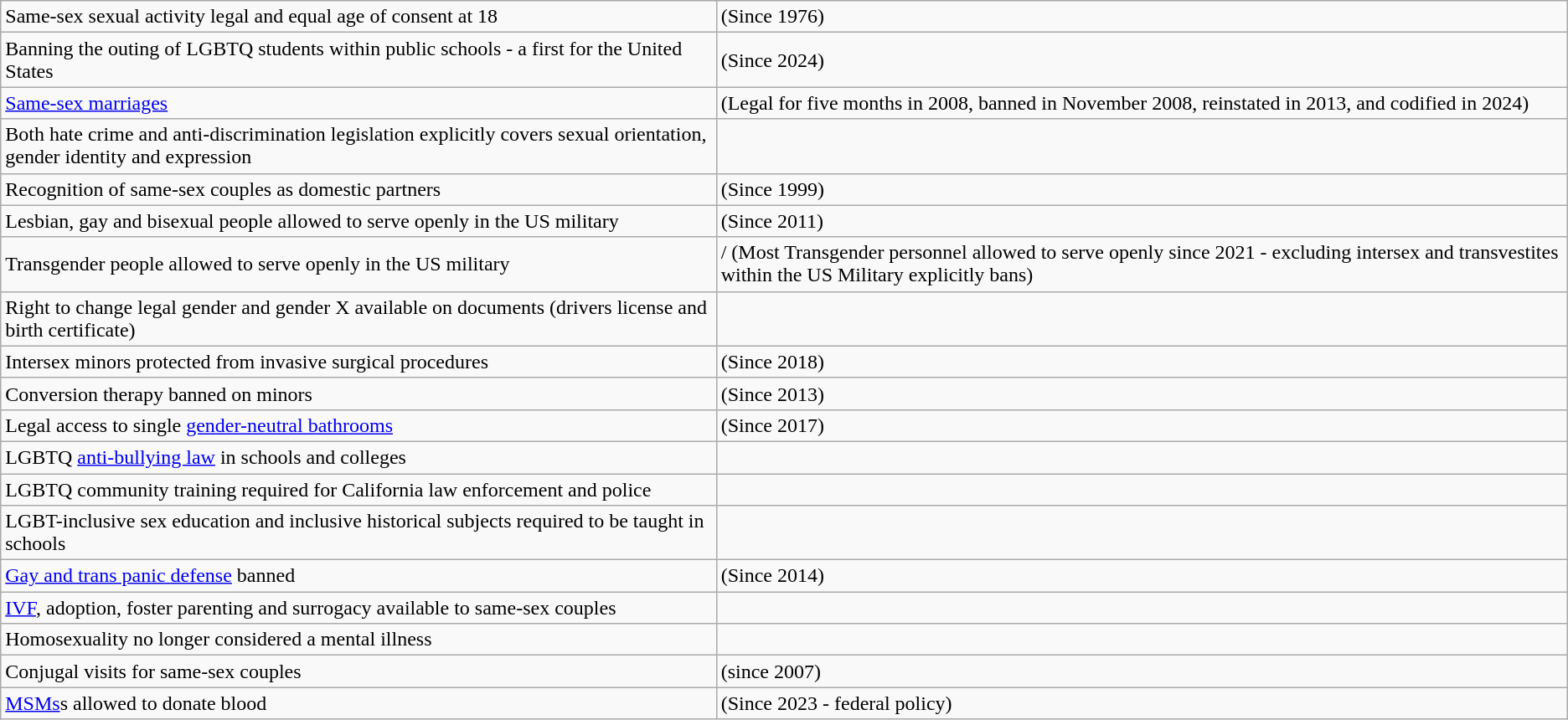<table class="wikitable">
<tr>
<td>Same-sex sexual activity legal and equal age of consent at 18</td>
<td> (Since 1976)</td>
</tr>
<tr>
<td>Banning the outing of LGBTQ students within public schools - a first for the United States</td>
<td> (Since 2024)</td>
</tr>
<tr>
<td><a href='#'>Same-sex marriages</a></td>
<td> (Legal for five months in 2008, banned in November 2008, reinstated in 2013, and codified in 2024)</td>
</tr>
<tr>
<td>Both hate crime and anti-discrimination legislation explicitly covers sexual orientation, gender identity and expression</td>
<td></td>
</tr>
<tr>
<td>Recognition of same-sex couples as domestic partners</td>
<td> (Since 1999)</td>
</tr>
<tr>
<td>Lesbian, gay and bisexual people allowed to serve openly in the US military</td>
<td> (Since 2011)</td>
</tr>
<tr>
<td>Transgender people allowed to serve openly in the US military</td>
<td>/ (Most Transgender personnel allowed to serve openly since 2021 - excluding intersex and transvestites within the US Military explicitly bans)</td>
</tr>
<tr>
<td>Right to change legal gender and gender X available on documents (drivers license and birth certificate)</td>
<td></td>
</tr>
<tr>
<td>Intersex minors protected from invasive surgical procedures</td>
<td> (Since 2018)</td>
</tr>
<tr>
<td>Conversion therapy banned on minors</td>
<td> (Since 2013)</td>
</tr>
<tr>
<td>Legal access to single <a href='#'>gender-neutral bathrooms</a></td>
<td> (Since 2017)</td>
</tr>
<tr>
<td>LGBTQ <a href='#'>anti-bullying law</a> in schools and colleges</td>
<td></td>
</tr>
<tr>
<td>LGBTQ community training required for California law enforcement and police</td>
<td></td>
</tr>
<tr>
<td>LGBT-inclusive sex education and inclusive historical subjects required to be taught in schools</td>
<td></td>
</tr>
<tr>
<td><a href='#'>Gay and trans panic defense</a> banned</td>
<td> (Since 2014)</td>
</tr>
<tr>
<td><a href='#'>IVF</a>, adoption, foster parenting and surrogacy available to same-sex couples</td>
<td></td>
</tr>
<tr>
<td>Homosexuality no longer considered a mental illness</td>
<td></td>
</tr>
<tr>
<td>Conjugal visits for same-sex couples</td>
<td> (since 2007)</td>
</tr>
<tr>
<td><a href='#'>MSMs</a>s allowed to donate blood</td>
<td> (Since 2023 - federal policy)</td>
</tr>
</table>
